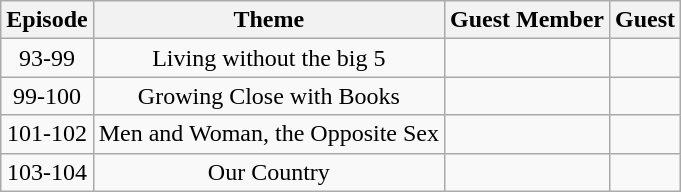<table class="wikitable" style="text-align:center">
<tr>
<th>Episode</th>
<th>Theme</th>
<th>Guest Member</th>
<th>Guest</th>
</tr>
<tr>
<td>93-99</td>
<td>Living without the big 5</td>
<td></td>
<td></td>
</tr>
<tr>
<td>99-100</td>
<td>Growing Close with Books</td>
<td></td>
<td></td>
</tr>
<tr>
<td>101-102</td>
<td>Men and Woman, the Opposite Sex</td>
<td></td>
<td></td>
</tr>
<tr>
<td>103-104</td>
<td>Our Country</td>
<td></td>
<td></td>
</tr>
</table>
